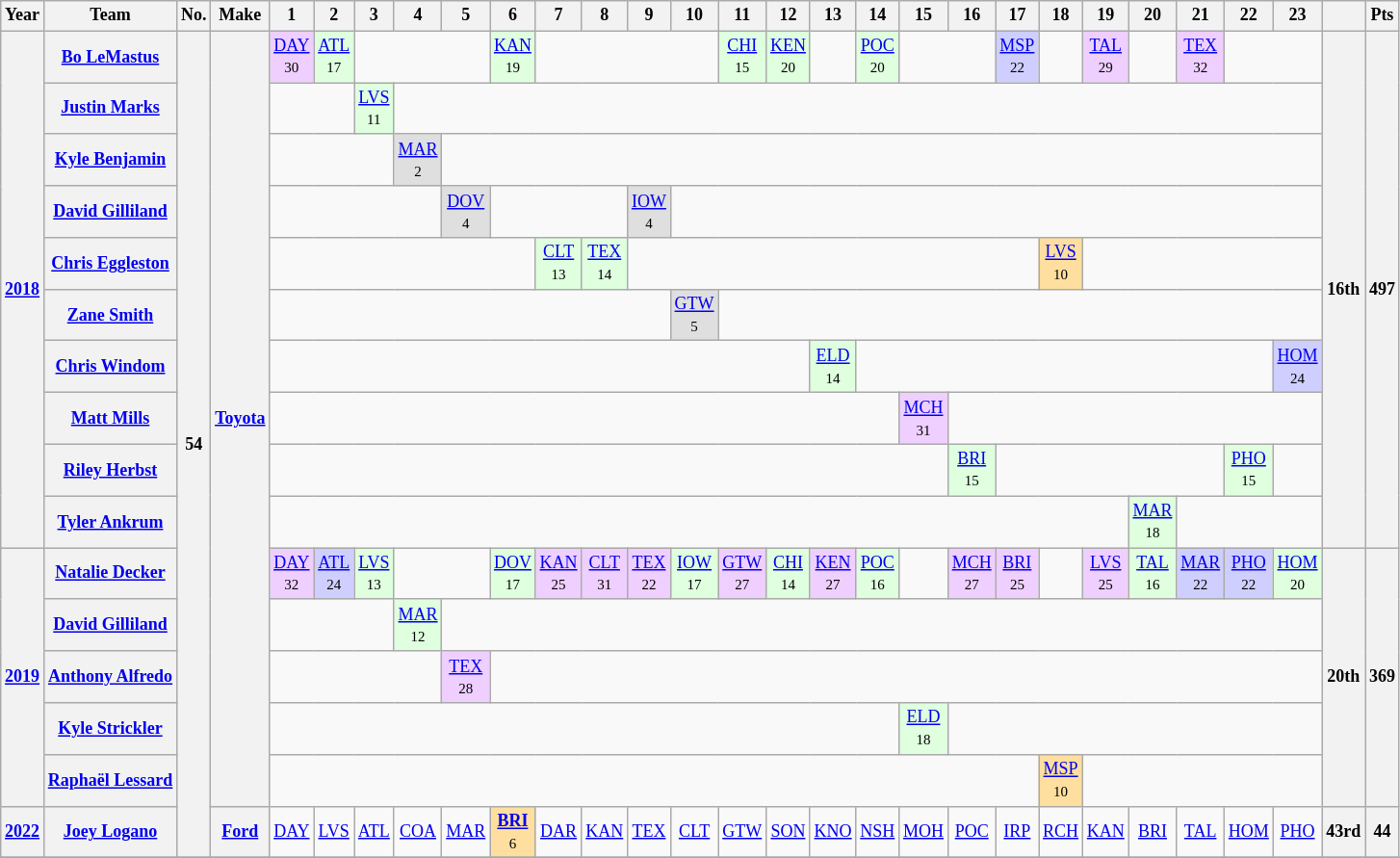<table class="wikitable" style="text-align:center; font-size:75%">
<tr>
<th>Year</th>
<th>Team</th>
<th>No.</th>
<th>Make</th>
<th>1</th>
<th>2</th>
<th>3</th>
<th>4</th>
<th>5</th>
<th>6</th>
<th>7</th>
<th>8</th>
<th>9</th>
<th>10</th>
<th>11</th>
<th>12</th>
<th>13</th>
<th>14</th>
<th>15</th>
<th>16</th>
<th>17</th>
<th>18</th>
<th>19</th>
<th>20</th>
<th>21</th>
<th>22</th>
<th>23</th>
<th></th>
<th>Pts</th>
</tr>
<tr>
<th rowspan=10><a href='#'>2018</a></th>
<th><a href='#'>Bo LeMastus</a></th>
<th Rowspan=16>54</th>
<th rowspan=15><a href='#'>Toyota</a></th>
<td style="background:#EFCFFF;"><a href='#'>DAY</a><br><small>30</small></td>
<td style="background:#DFFFDF;"><a href='#'>ATL</a><br><small>17</small></td>
<td colspan=3></td>
<td style="background:#DFFFDF;"><a href='#'>KAN</a><br><small>19</small></td>
<td colspan=4></td>
<td style="background:#DFFFDF;"><a href='#'>CHI</a><br><small>15</small></td>
<td style="background:#DFFFDF;"><a href='#'>KEN</a><br><small>20</small></td>
<td></td>
<td style="background:#DFFFDF;"><a href='#'>POC</a><br><small>20</small></td>
<td colspan=2></td>
<td style="background:#CFCFFF;"><a href='#'>MSP</a><br><small>22</small></td>
<td></td>
<td style="background:#EFCFFF;"><a href='#'>TAL</a><br><small>29</small></td>
<td></td>
<td style="background:#EFCFFF;"><a href='#'>TEX</a><br><small>32</small></td>
<td colspan=2></td>
<th rowspan=10>16th</th>
<th rowspan=10>497</th>
</tr>
<tr>
<th><a href='#'>Justin Marks</a></th>
<td colspan=2></td>
<td style="background:#DFFFDF;"><a href='#'>LVS</a><br><small>11</small></td>
<td colspan=20></td>
</tr>
<tr>
<th><a href='#'>Kyle Benjamin</a></th>
<td colspan=3></td>
<td style="background:#DFDFDF;"><a href='#'>MAR</a><br><small>2</small></td>
<td colspan=19></td>
</tr>
<tr>
<th><a href='#'>David Gilliland</a></th>
<td colspan=4></td>
<td style="background:#DFDFDF;"><a href='#'>DOV</a><br><small>4</small></td>
<td colspan=3></td>
<td style="background:#DFDFDF;"><a href='#'>IOW</a><br><small>4</small></td>
<td colspan=14></td>
</tr>
<tr>
<th><a href='#'>Chris Eggleston</a></th>
<td colspan=6></td>
<td style="background:#DFFFDF;"><a href='#'>CLT</a><br><small>13</small></td>
<td style="background:#DFFFDF;"><a href='#'>TEX</a><br><small>14</small></td>
<td colspan=9></td>
<td style="background:#FFDF9F;"><a href='#'>LVS</a><br><small>10</small></td>
<td colspan=5></td>
</tr>
<tr>
<th><a href='#'>Zane Smith</a></th>
<td colspan=9></td>
<td style="background:#DFDFDF;"><a href='#'>GTW</a><br><small>5</small></td>
<td colspan=13></td>
</tr>
<tr>
<th><a href='#'>Chris Windom</a></th>
<td colspan=12></td>
<td style="background:#DFFFDF;"><a href='#'>ELD</a><br><small>14</small></td>
<td colspan=9></td>
<td style="background:#CFCFFF;"><a href='#'>HOM</a><br><small>24</small></td>
</tr>
<tr>
<th><a href='#'>Matt Mills</a></th>
<td colspan=14></td>
<td style="background:#EFCFFF;"><a href='#'>MCH</a><br><small>31</small></td>
<td colspan=8></td>
</tr>
<tr>
<th><a href='#'>Riley Herbst</a></th>
<td colspan=15></td>
<td style="background:#DFFFDF;"><a href='#'>BRI</a><br><small>15</small></td>
<td colspan=5></td>
<td style="background:#DFFFDF;"><a href='#'>PHO</a><br><small>15</small></td>
<td></td>
</tr>
<tr>
<th><a href='#'>Tyler Ankrum</a></th>
<td colspan=19></td>
<td style="background:#DFFFDF;"><a href='#'>MAR</a><br><small>18</small></td>
<td colspan=3></td>
</tr>
<tr>
<th rowspan=5><a href='#'>2019</a></th>
<th><a href='#'>Natalie Decker</a></th>
<td style="background:#EFCFFF;"><a href='#'>DAY</a><br><small>32</small></td>
<td style="background:#CFCFFF;"><a href='#'>ATL</a><br><small>24</small></td>
<td style="background:#DFFFDF;"><a href='#'>LVS</a><br><small>13</small></td>
<td colspan=2></td>
<td style="background:#DFFFDF;"><a href='#'>DOV</a><br><small>17</small></td>
<td style="background:#EFCFFF;"><a href='#'>KAN</a><br><small>25</small></td>
<td style="background:#EFCFFF;"><a href='#'>CLT</a><br><small>31</small></td>
<td style="background:#EFCFFF;"><a href='#'>TEX</a><br><small>22</small></td>
<td style="background:#DFFFDF;"><a href='#'>IOW</a><br><small>17</small></td>
<td style="background:#EFCFFF;"><a href='#'>GTW</a><br><small>27</small></td>
<td style="background:#DFFFDF;"><a href='#'>CHI</a><br><small>14</small></td>
<td style="background:#EFCFFF;"><a href='#'>KEN</a><br><small>27</small></td>
<td style="background:#DFFFDF;"><a href='#'>POC</a><br><small>16</small></td>
<td></td>
<td style="background:#EFCFFF;"><a href='#'>MCH</a><br><small>27</small></td>
<td style="background:#EFCFFF;"><a href='#'>BRI</a><br><small>25</small></td>
<td></td>
<td style="background:#EFCFFF;"><a href='#'>LVS</a><br><small>25</small></td>
<td style="background:#DFFFDF;"><a href='#'>TAL</a><br><small>16</small></td>
<td style="background:#CFCFFF;"><a href='#'>MAR</a><br><small>22</small></td>
<td style="background:#CFCFFF;"><a href='#'>PHO</a><br><small>22</small></td>
<td style="background:#DFFFDF;"><a href='#'>HOM</a><br><small>20</small></td>
<th rowspan=5>20th</th>
<th rowspan=5>369</th>
</tr>
<tr>
<th><a href='#'>David Gilliland</a></th>
<td colspan=3></td>
<td style="background:#DFFFDF;"><a href='#'>MAR</a><br><small>12</small></td>
<td colspan=19></td>
</tr>
<tr>
<th><a href='#'>Anthony Alfredo</a></th>
<td colspan=4></td>
<td style="background:#EFCFFF;"><a href='#'>TEX</a><br><small>28</small></td>
<td colspan=18></td>
</tr>
<tr>
<th><a href='#'>Kyle Strickler</a></th>
<td colspan=14></td>
<td style="background:#DFFFDF;"><a href='#'>ELD</a><br><small>18</small></td>
<td colspan=8></td>
</tr>
<tr>
<th><a href='#'>Raphaël Lessard</a></th>
<td colspan=17></td>
<td style="background:#FFDF9F;"><a href='#'>MSP</a><br><small>10</small></td>
<td colspan=5></td>
</tr>
<tr>
<th><a href='#'>2022</a></th>
<th><a href='#'>Joey Logano</a></th>
<th><a href='#'>Ford</a></th>
<td><a href='#'>DAY</a></td>
<td><a href='#'>LVS</a></td>
<td><a href='#'>ATL</a></td>
<td><a href='#'>COA</a></td>
<td><a href='#'>MAR</a></td>
<td style="background:#FFDF9F;"><strong><a href='#'>BRI</a></strong><br><small>6</small></td>
<td><a href='#'>DAR</a></td>
<td><a href='#'>KAN</a></td>
<td><a href='#'>TEX</a></td>
<td><a href='#'>CLT</a></td>
<td><a href='#'>GTW</a></td>
<td><a href='#'>SON</a></td>
<td><a href='#'>KNO</a></td>
<td><a href='#'>NSH</a></td>
<td><a href='#'>MOH</a></td>
<td><a href='#'>POC</a></td>
<td><a href='#'>IRP</a></td>
<td><a href='#'>RCH</a></td>
<td><a href='#'>KAN</a></td>
<td><a href='#'>BRI</a></td>
<td><a href='#'>TAL</a></td>
<td><a href='#'>HOM</a></td>
<td><a href='#'>PHO</a></td>
<th>43rd</th>
<th>44</th>
</tr>
<tr>
</tr>
</table>
